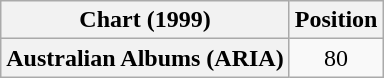<table class="wikitable plainrowheaders" style="text-align:center">
<tr>
<th scope="col">Chart (1999)</th>
<th scope="col">Position</th>
</tr>
<tr>
<th scope="row">Australian Albums (ARIA)</th>
<td>80</td>
</tr>
</table>
